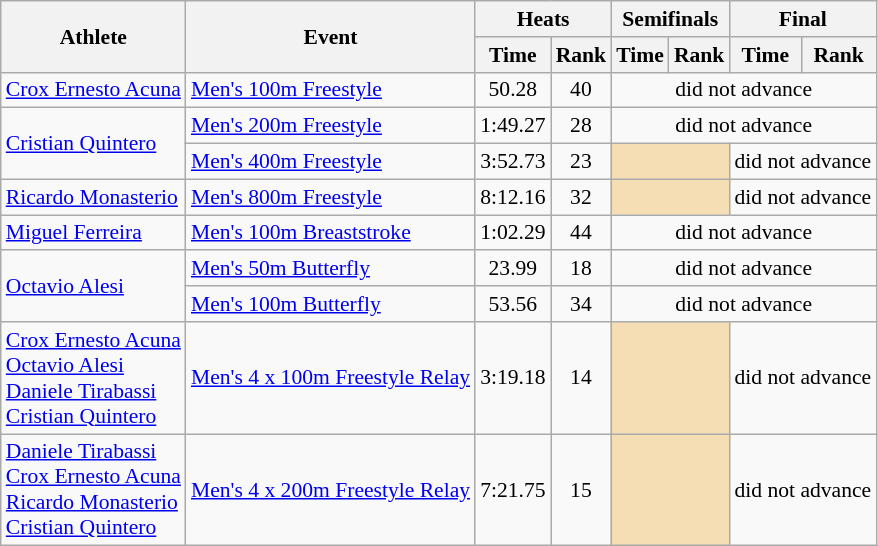<table class=wikitable style="font-size:90%">
<tr>
<th rowspan="2">Athlete</th>
<th rowspan="2">Event</th>
<th colspan="2">Heats</th>
<th colspan="2">Semifinals</th>
<th colspan="2">Final</th>
</tr>
<tr>
<th>Time</th>
<th>Rank</th>
<th>Time</th>
<th>Rank</th>
<th>Time</th>
<th>Rank</th>
</tr>
<tr>
<td rowspan="1"><a href='#'>Crox Ernesto Acuna</a></td>
<td><a href='#'>Men's 100m Freestyle</a></td>
<td align=center>50.28</td>
<td align=center>40</td>
<td align=center colspan=4>did not advance</td>
</tr>
<tr>
<td rowspan="2"><a href='#'>Cristian Quintero</a></td>
<td><a href='#'>Men's 200m Freestyle</a></td>
<td align=center>1:49.27</td>
<td align=center>28</td>
<td align=center colspan=4>did not advance</td>
</tr>
<tr>
<td><a href='#'>Men's 400m Freestyle</a></td>
<td align=center>3:52.73</td>
<td align=center>23</td>
<td colspan= 2 bgcolor="wheat"></td>
<td align=center colspan=2>did not advance</td>
</tr>
<tr>
<td rowspan="1"><a href='#'>Ricardo Monasterio</a></td>
<td><a href='#'>Men's 800m Freestyle</a></td>
<td align=center>8:12.16</td>
<td align=center>32</td>
<td colspan= 2 bgcolor="wheat"></td>
<td align=center colspan=2>did not advance</td>
</tr>
<tr>
<td rowspan="1"><a href='#'>Miguel Ferreira</a></td>
<td><a href='#'>Men's 100m Breaststroke</a></td>
<td align=center>1:02.29</td>
<td align=center>44</td>
<td align=center colspan=4>did not advance</td>
</tr>
<tr>
<td rowspan="2"><a href='#'>Octavio Alesi</a></td>
<td><a href='#'>Men's 50m Butterfly</a></td>
<td align=center>23.99</td>
<td align=center>18</td>
<td align=center colspan=4>did not advance</td>
</tr>
<tr>
<td><a href='#'>Men's 100m Butterfly</a></td>
<td align=center>53.56</td>
<td align=center>34</td>
<td align=center colspan=4>did not advance</td>
</tr>
<tr>
<td rowspan="1"><a href='#'>Crox Ernesto Acuna</a><br><a href='#'>Octavio Alesi</a><br><a href='#'>Daniele Tirabassi</a><br><a href='#'>Cristian Quintero</a></td>
<td><a href='#'>Men's 4 x 100m Freestyle Relay</a></td>
<td align=center>3:19.18</td>
<td align=center>14</td>
<td colspan= 2 bgcolor="wheat"></td>
<td align=center colspan=2>did not advance</td>
</tr>
<tr>
<td rowspan="1"><a href='#'>Daniele Tirabassi</a><br><a href='#'>Crox Ernesto Acuna</a><br><a href='#'>Ricardo Monasterio</a><br><a href='#'>Cristian Quintero</a></td>
<td><a href='#'>Men's 4 x 200m Freestyle Relay</a></td>
<td align=center>7:21.75</td>
<td align=center>15</td>
<td colspan= 2 bgcolor="wheat"></td>
<td align=center colspan=2>did not advance</td>
</tr>
</table>
